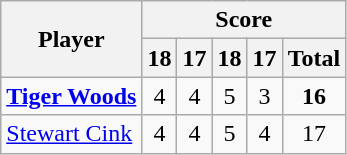<table class="wikitable" style="text-align:center">
<tr>
<th rowspan=2>Player</th>
<th colspan=5>Score</th>
</tr>
<tr>
<th>18</th>
<th>17</th>
<th>18</th>
<th>17</th>
<th>Total</th>
</tr>
<tr>
<td align=left><strong><a href='#'>Tiger Woods</a></strong></td>
<td>4</td>
<td>4</td>
<td>5</td>
<td>3</td>
<td><strong>16</strong></td>
</tr>
<tr>
<td align=left><a href='#'>Stewart Cink</a></td>
<td>4</td>
<td>4</td>
<td>5</td>
<td>4</td>
<td>17</td>
</tr>
</table>
